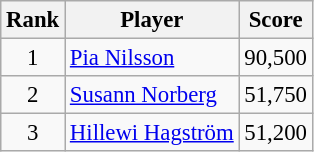<table class="wikitable" style="font-size:95%;">
<tr>
<th>Rank</th>
<th>Player</th>
<th>Score</th>
</tr>
<tr>
<td align=center>1</td>
<td> <a href='#'>Pia Nilsson</a></td>
<td align=right>90,500</td>
</tr>
<tr>
<td align=center>2</td>
<td> <a href='#'>Susann Norberg</a></td>
<td align=right>51,750</td>
</tr>
<tr>
<td align=center>3</td>
<td> <a href='#'>Hillewi Hagström</a></td>
<td align=right>51,200</td>
</tr>
</table>
